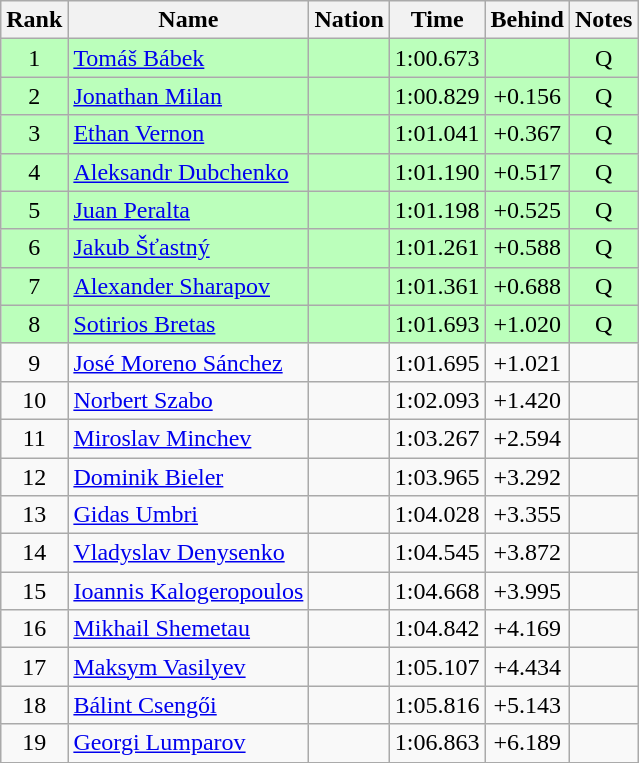<table class="wikitable sortable" style="text-align:center">
<tr>
<th>Rank</th>
<th>Name</th>
<th>Nation</th>
<th>Time</th>
<th>Behind</th>
<th>Notes</th>
</tr>
<tr bgcolor=bbffbb>
<td>1</td>
<td align=left><a href='#'>Tomáš Bábek</a></td>
<td align=left></td>
<td>1:00.673</td>
<td></td>
<td>Q</td>
</tr>
<tr bgcolor=bbffbb>
<td>2</td>
<td align=left><a href='#'>Jonathan Milan</a></td>
<td align=left></td>
<td>1:00.829</td>
<td>+0.156</td>
<td>Q</td>
</tr>
<tr bgcolor=bbffbb>
<td>3</td>
<td align=left><a href='#'>Ethan Vernon</a></td>
<td align=left></td>
<td>1:01.041</td>
<td>+0.367</td>
<td>Q</td>
</tr>
<tr bgcolor=bbffbb>
<td>4</td>
<td align=left><a href='#'>Aleksandr Dubchenko</a></td>
<td align=left></td>
<td>1:01.190</td>
<td>+0.517</td>
<td>Q</td>
</tr>
<tr bgcolor=bbffbb>
<td>5</td>
<td align=left><a href='#'>Juan Peralta</a></td>
<td align=left></td>
<td>1:01.198</td>
<td>+0.525</td>
<td>Q</td>
</tr>
<tr bgcolor=bbffbb>
<td>6</td>
<td align=left><a href='#'>Jakub Šťastný</a></td>
<td align=left></td>
<td>1:01.261</td>
<td>+0.588</td>
<td>Q</td>
</tr>
<tr bgcolor=bbffbb>
<td>7</td>
<td align=left><a href='#'>Alexander Sharapov</a></td>
<td align=left></td>
<td>1:01.361</td>
<td>+0.688</td>
<td>Q</td>
</tr>
<tr bgcolor=bbffbb>
<td>8</td>
<td align=left><a href='#'>Sotirios Bretas</a></td>
<td align=left></td>
<td>1:01.693</td>
<td>+1.020</td>
<td>Q</td>
</tr>
<tr>
<td>9</td>
<td align=left><a href='#'>José Moreno Sánchez</a></td>
<td align=left></td>
<td>1:01.695</td>
<td>+1.021</td>
<td></td>
</tr>
<tr>
<td>10</td>
<td align=left><a href='#'>Norbert Szabo</a></td>
<td align=left></td>
<td>1:02.093</td>
<td>+1.420</td>
<td></td>
</tr>
<tr>
<td>11</td>
<td align=left><a href='#'>Miroslav Minchev</a></td>
<td align=left></td>
<td>1:03.267</td>
<td>+2.594</td>
<td></td>
</tr>
<tr>
<td>12</td>
<td align=left><a href='#'>Dominik Bieler</a></td>
<td align=left></td>
<td>1:03.965</td>
<td>+3.292</td>
<td></td>
</tr>
<tr>
<td>13</td>
<td align=left><a href='#'>Gidas Umbri</a></td>
<td align=left></td>
<td>1:04.028</td>
<td>+3.355</td>
<td></td>
</tr>
<tr>
<td>14</td>
<td align=left><a href='#'>Vladyslav Denysenko</a></td>
<td align=left></td>
<td>1:04.545</td>
<td>+3.872</td>
<td></td>
</tr>
<tr>
<td>15</td>
<td align=left><a href='#'>Ioannis Kalogeropoulos</a></td>
<td align=left></td>
<td>1:04.668</td>
<td>+3.995</td>
<td></td>
</tr>
<tr>
<td>16</td>
<td align=left><a href='#'>Mikhail Shemetau</a></td>
<td align=left></td>
<td>1:04.842</td>
<td>+4.169</td>
<td></td>
</tr>
<tr>
<td>17</td>
<td align=left><a href='#'>Maksym Vasilyev</a></td>
<td align=left></td>
<td>1:05.107</td>
<td>+4.434</td>
<td></td>
</tr>
<tr>
<td>18</td>
<td align=left><a href='#'>Bálint Csengői</a></td>
<td align=left></td>
<td>1:05.816</td>
<td>+5.143</td>
<td></td>
</tr>
<tr>
<td>19</td>
<td align=left><a href='#'>Georgi Lumparov</a></td>
<td align=left></td>
<td>1:06.863</td>
<td>+6.189</td>
<td></td>
</tr>
</table>
